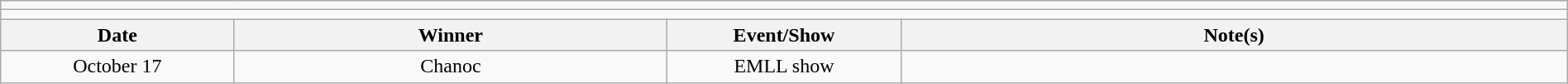<table class="wikitable" style="text-align:center; width:100%;">
<tr>
<td colspan=5></td>
</tr>
<tr>
<td colspan=5><strong></strong></td>
</tr>
<tr>
<th width=14%>Date</th>
<th width=26%>Winner</th>
<th width=14%>Event/Show</th>
<th width=40%>Note(s)</th>
</tr>
<tr>
<td>October 17</td>
<td>Chanoc</td>
<td>EMLL show</td>
<td align=left></td>
</tr>
</table>
